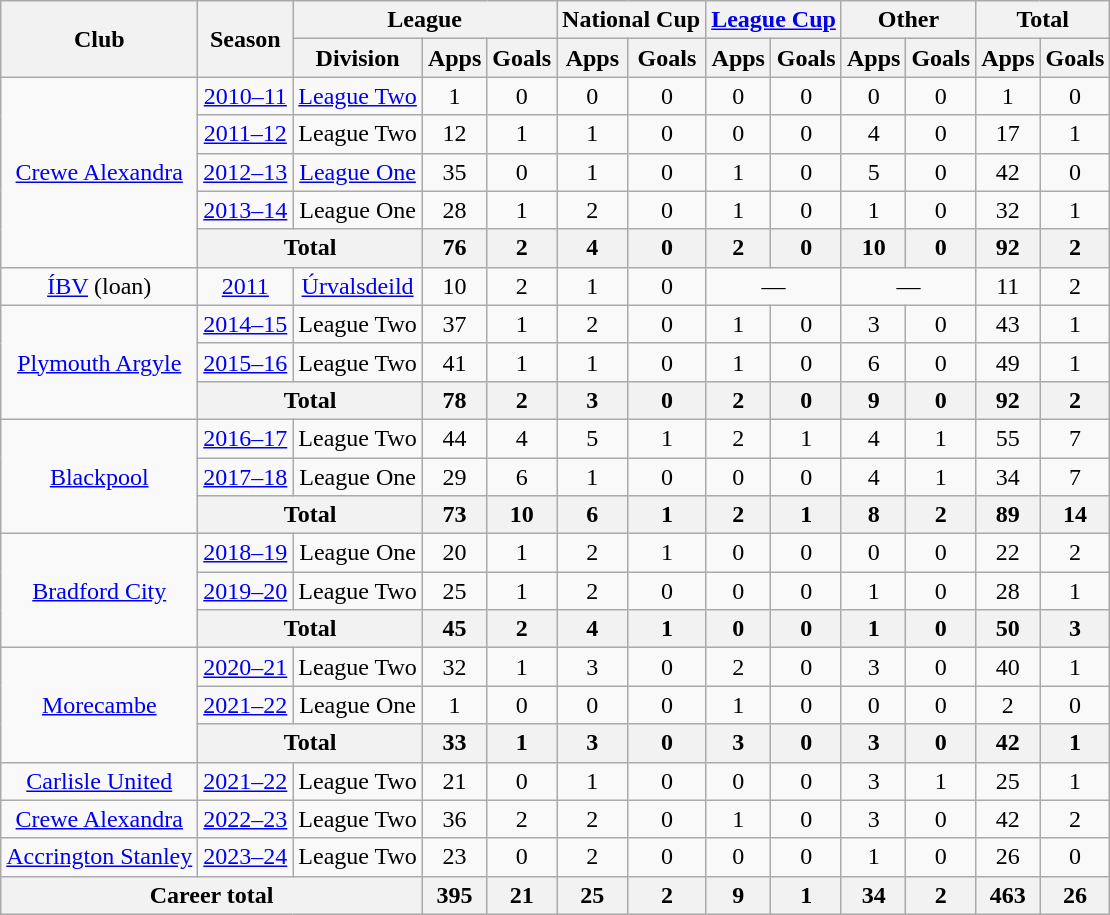<table class="wikitable" style="text-align:center">
<tr>
<th rowspan="2">Club</th>
<th rowspan="2">Season</th>
<th colspan="3">League</th>
<th colspan="2">National Cup</th>
<th colspan="2"><a href='#'>League Cup</a></th>
<th colspan="2">Other</th>
<th colspan="2">Total</th>
</tr>
<tr>
<th>Division</th>
<th>Apps</th>
<th>Goals</th>
<th>Apps</th>
<th>Goals</th>
<th>Apps</th>
<th>Goals</th>
<th>Apps</th>
<th>Goals</th>
<th>Apps</th>
<th>Goals</th>
</tr>
<tr>
<td rowspan="5"><a href='#'>Crewe Alexandra</a></td>
<td><a href='#'>2010–11</a></td>
<td><a href='#'>League Two</a></td>
<td>1</td>
<td>0</td>
<td>0</td>
<td>0</td>
<td>0</td>
<td>0</td>
<td>0</td>
<td>0</td>
<td>1</td>
<td>0</td>
</tr>
<tr>
<td><a href='#'>2011–12</a></td>
<td>League Two</td>
<td>12</td>
<td>1</td>
<td>1</td>
<td>0</td>
<td>0</td>
<td>0</td>
<td>4</td>
<td>0</td>
<td>17</td>
<td>1</td>
</tr>
<tr>
<td><a href='#'>2012–13</a></td>
<td><a href='#'>League One</a></td>
<td>35</td>
<td>0</td>
<td>1</td>
<td>0</td>
<td>1</td>
<td>0</td>
<td>5</td>
<td>0</td>
<td>42</td>
<td>0</td>
</tr>
<tr>
<td><a href='#'>2013–14</a></td>
<td>League One</td>
<td>28</td>
<td>1</td>
<td>2</td>
<td>0</td>
<td>1</td>
<td>0</td>
<td>1</td>
<td>0</td>
<td>32</td>
<td>1</td>
</tr>
<tr>
<th colspan="2">Total</th>
<th>76</th>
<th>2</th>
<th>4</th>
<th>0</th>
<th>2</th>
<th>0</th>
<th>10</th>
<th>0</th>
<th>92</th>
<th>2</th>
</tr>
<tr>
<td><a href='#'>ÍBV</a> (loan)</td>
<td><a href='#'>2011</a></td>
<td><a href='#'>Úrvalsdeild</a></td>
<td>10</td>
<td>2</td>
<td>1</td>
<td>0</td>
<td colspan="2">—</td>
<td colspan="2">—</td>
<td>11</td>
<td>2</td>
</tr>
<tr>
<td rowspan="3"><a href='#'>Plymouth Argyle</a></td>
<td><a href='#'>2014–15</a></td>
<td>League Two</td>
<td>37</td>
<td>1</td>
<td>2</td>
<td>0</td>
<td>1</td>
<td>0</td>
<td>3</td>
<td>0</td>
<td>43</td>
<td>1</td>
</tr>
<tr>
<td><a href='#'>2015–16</a></td>
<td>League Two</td>
<td>41</td>
<td>1</td>
<td>1</td>
<td>0</td>
<td>1</td>
<td>0</td>
<td>6</td>
<td>0</td>
<td>49</td>
<td>1</td>
</tr>
<tr>
<th colspan="2">Total</th>
<th>78</th>
<th>2</th>
<th>3</th>
<th>0</th>
<th>2</th>
<th>0</th>
<th>9</th>
<th>0</th>
<th>92</th>
<th>2</th>
</tr>
<tr>
<td rowspan="3"><a href='#'>Blackpool</a></td>
<td><a href='#'>2016–17</a></td>
<td>League Two</td>
<td>44</td>
<td>4</td>
<td>5</td>
<td>1</td>
<td>2</td>
<td>1</td>
<td>4</td>
<td>1</td>
<td>55</td>
<td>7</td>
</tr>
<tr>
<td><a href='#'>2017–18</a></td>
<td>League One</td>
<td>29</td>
<td>6</td>
<td>1</td>
<td>0</td>
<td>0</td>
<td>0</td>
<td>4</td>
<td>1</td>
<td>34</td>
<td>7</td>
</tr>
<tr>
<th colspan="2">Total</th>
<th>73</th>
<th>10</th>
<th>6</th>
<th>1</th>
<th>2</th>
<th>1</th>
<th>8</th>
<th>2</th>
<th>89</th>
<th>14</th>
</tr>
<tr>
<td rowspan="3"><a href='#'>Bradford City</a></td>
<td><a href='#'>2018–19</a></td>
<td>League One</td>
<td>20</td>
<td>1</td>
<td>2</td>
<td>1</td>
<td>0</td>
<td>0</td>
<td>0</td>
<td>0</td>
<td>22</td>
<td>2</td>
</tr>
<tr>
<td><a href='#'>2019–20</a></td>
<td>League Two</td>
<td>25</td>
<td>1</td>
<td>2</td>
<td>0</td>
<td>0</td>
<td>0</td>
<td>1</td>
<td>0</td>
<td>28</td>
<td>1</td>
</tr>
<tr>
<th colspan="2">Total</th>
<th>45</th>
<th>2</th>
<th>4</th>
<th>1</th>
<th>0</th>
<th>0</th>
<th>1</th>
<th>0</th>
<th>50</th>
<th>3</th>
</tr>
<tr>
<td rowspan="3"><a href='#'>Morecambe</a></td>
<td><a href='#'>2020–21</a></td>
<td>League Two</td>
<td>32</td>
<td>1</td>
<td>3</td>
<td>0</td>
<td>2</td>
<td>0</td>
<td>3</td>
<td>0</td>
<td>40</td>
<td>1</td>
</tr>
<tr>
<td><a href='#'>2021–22</a></td>
<td>League One</td>
<td>1</td>
<td>0</td>
<td>0</td>
<td>0</td>
<td>1</td>
<td>0</td>
<td>0</td>
<td>0</td>
<td>2</td>
<td>0</td>
</tr>
<tr>
<th colspan="2">Total</th>
<th>33</th>
<th>1</th>
<th>3</th>
<th>0</th>
<th>3</th>
<th>0</th>
<th>3</th>
<th>0</th>
<th>42</th>
<th>1</th>
</tr>
<tr>
<td><a href='#'>Carlisle United</a></td>
<td><a href='#'>2021–22</a></td>
<td>League Two</td>
<td>21</td>
<td>0</td>
<td>1</td>
<td>0</td>
<td>0</td>
<td>0</td>
<td>3</td>
<td>1</td>
<td>25</td>
<td>1</td>
</tr>
<tr>
<td><a href='#'>Crewe Alexandra</a></td>
<td><a href='#'>2022–23</a></td>
<td>League Two</td>
<td>36</td>
<td>2</td>
<td>2</td>
<td>0</td>
<td>1</td>
<td>0</td>
<td>3</td>
<td>0</td>
<td>42</td>
<td>2</td>
</tr>
<tr>
<td><a href='#'>Accrington Stanley</a></td>
<td><a href='#'>2023–24</a></td>
<td>League Two</td>
<td>23</td>
<td>0</td>
<td>2</td>
<td>0</td>
<td>0</td>
<td>0</td>
<td>1</td>
<td>0</td>
<td>26</td>
<td>0</td>
</tr>
<tr>
<th colspan="3">Career total</th>
<th>395</th>
<th>21</th>
<th>25</th>
<th>2</th>
<th>9</th>
<th>1</th>
<th>34</th>
<th>2</th>
<th>463</th>
<th>26</th>
</tr>
</table>
